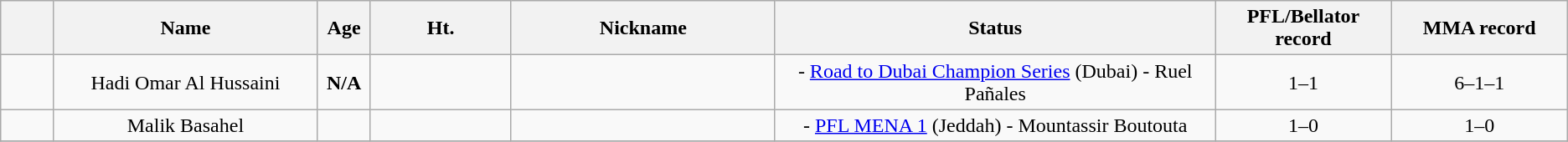<table class="wikitable sortable" style="text-align:center;">
<tr>
<th width="3%"></th>
<th width="15%">Name</th>
<th width="3%">Age</th>
<th width="8%">Ht.</th>
<th width="15%">Nickname</th>
<th width="25%">Status</th>
<th width="10%">PFL/Bellator record</th>
<th width=10%>MMA record</th>
</tr>
<tr>
<td></td>
<td>Hadi Omar Al Hussaini</td>
<td><strong>N/A</strong></td>
<td></td>
<td></td>
<td> - <a href='#'>Road to Dubai Champion Series</a> (Dubai) - Ruel Pañales</td>
<td>1–1</td>
<td>6–1–1</td>
</tr>
<tr>
<td></td>
<td>Malik Basahel</td>
<td></td>
<td></td>
<td></td>
<td> - <a href='#'>PFL MENA 1</a> (Jeddah) - Mountassir Boutouta</td>
<td>1–0</td>
<td>1–0</td>
</tr>
<tr>
</tr>
</table>
